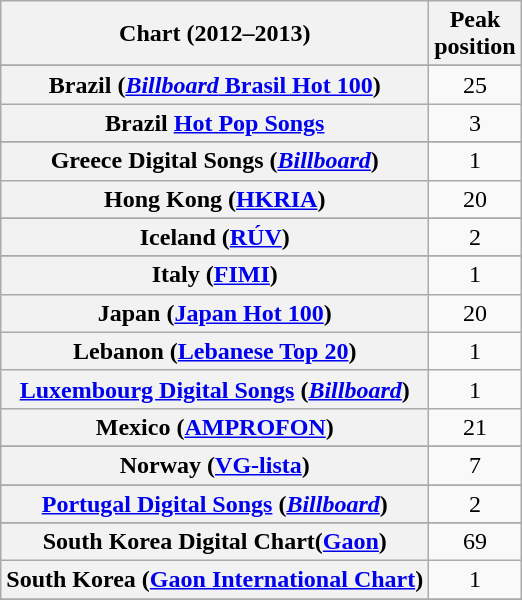<table class="wikitable sortable plainrowheaders" style="text-align:center">
<tr>
<th>Chart (2012–2013)</th>
<th>Peak<br>position</th>
</tr>
<tr>
</tr>
<tr>
</tr>
<tr>
</tr>
<tr>
</tr>
<tr>
<th scope="row">Brazil (<a href='#'><em>Billboard</em> Brasil Hot 100</a>)</th>
<td>25</td>
</tr>
<tr>
<th scope="row">Brazil <a href='#'>Hot Pop Songs</a></th>
<td>3</td>
</tr>
<tr>
</tr>
<tr>
</tr>
<tr>
</tr>
<tr>
</tr>
<tr>
</tr>
<tr>
</tr>
<tr>
<th scope="row">Greece Digital Songs (<em><a href='#'>Billboard</a></em>)</th>
<td>1</td>
</tr>
<tr>
<th scope="row">Hong Kong (<a href='#'>HKRIA</a>)</th>
<td style="text-align:center;">20</td>
</tr>
<tr>
</tr>
<tr>
</tr>
<tr>
<th scope="row">Iceland (<a href='#'>RÚV</a>)</th>
<td>2</td>
</tr>
<tr>
</tr>
<tr>
</tr>
<tr>
<th scope="row">Italy (<a href='#'>FIMI</a>)</th>
<td>1</td>
</tr>
<tr>
<th scope="row">Japan (<a href='#'>Japan Hot 100</a>)</th>
<td>20</td>
</tr>
<tr>
<th scope="row">Lebanon (<a href='#'>Lebanese Top 20</a>)</th>
<td>1</td>
</tr>
<tr>
<th scope="row"><a href='#'>Luxembourg Digital Songs</a> (<em><a href='#'>Billboard</a></em>)</th>
<td>1</td>
</tr>
<tr>
<th scope="row">Mexico (<a href='#'>AMPROFON</a>)</th>
<td>21</td>
</tr>
<tr>
</tr>
<tr>
</tr>
<tr>
</tr>
<tr>
<th scope="row">Norway (<a href='#'>VG-lista</a>)</th>
<td>7</td>
</tr>
<tr>
</tr>
<tr>
<th scope="row"><a href='#'>Portugal Digital Songs</a> (<em><a href='#'>Billboard</a></em>)</th>
<td>2</td>
</tr>
<tr>
</tr>
<tr>
</tr>
<tr>
</tr>
<tr>
<th scope="row">South Korea Digital Chart(<a href='#'>Gaon</a>)</th>
<td>69</td>
</tr>
<tr>
<th scope="row">South Korea (<a href='#'>Gaon International Chart</a>)</th>
<td>1</td>
</tr>
<tr>
</tr>
<tr>
</tr>
<tr>
</tr>
<tr>
</tr>
<tr>
</tr>
<tr>
</tr>
<tr>
</tr>
<tr>
</tr>
<tr>
</tr>
<tr>
</tr>
<tr>
</tr>
</table>
